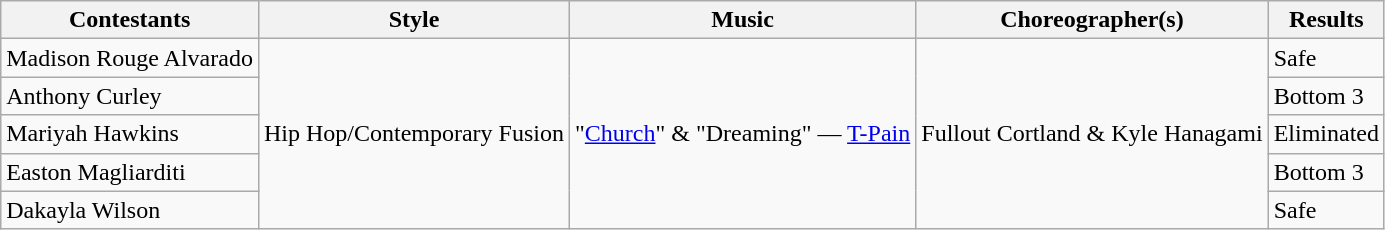<table class="wikitable">
<tr>
<th>Contestants</th>
<th>Style</th>
<th>Music</th>
<th>Choreographer(s)</th>
<th>Results</th>
</tr>
<tr>
<td>Madison Rouge Alvarado</td>
<td rowspan="5">Hip Hop/Contemporary Fusion</td>
<td rowspan="5">"<a href='#'>Church</a>" & "Dreaming" — <a href='#'>T-Pain</a></td>
<td rowspan="5">Fullout Cortland & Kyle Hanagami</td>
<td>Safe</td>
</tr>
<tr>
<td>Anthony Curley</td>
<td>Bottom 3</td>
</tr>
<tr>
<td>Mariyah Hawkins</td>
<td>Eliminated</td>
</tr>
<tr>
<td>Easton Magliarditi</td>
<td>Bottom 3</td>
</tr>
<tr>
<td>Dakayla Wilson</td>
<td>Safe</td>
</tr>
</table>
